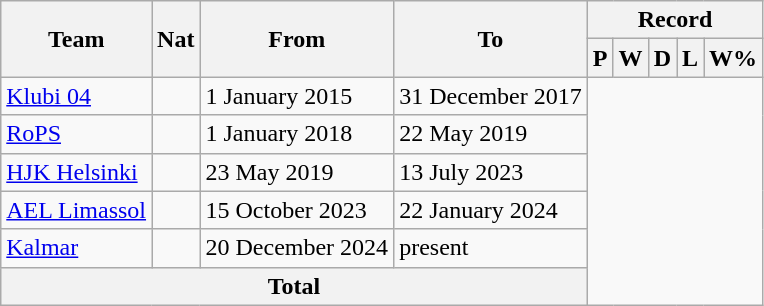<table class="wikitable" style="text-align:center">
<tr>
<th rowspan="2">Team</th>
<th rowspan="2">Nat</th>
<th rowspan="2">From</th>
<th rowspan="2">To</th>
<th colspan="8">Record</th>
</tr>
<tr>
<th>P</th>
<th>W</th>
<th>D</th>
<th>L</th>
<th>W%</th>
</tr>
<tr>
<td align=left><a href='#'>Klubi 04</a></td>
<td></td>
<td align=left>1 January 2015</td>
<td align=left>31 December 2017<br></td>
</tr>
<tr>
<td align=left><a href='#'>RoPS</a></td>
<td></td>
<td align=left>1 January 2018</td>
<td align=left>22 May 2019<br></td>
</tr>
<tr>
<td align=left><a href='#'>HJK Helsinki</a></td>
<td></td>
<td align=left>23 May 2019</td>
<td align=left>13 July 2023<br></td>
</tr>
<tr>
<td align=left><a href='#'>AEL Limassol</a></td>
<td></td>
<td align=left>15 October 2023</td>
<td align=left>22 January 2024<br></td>
</tr>
<tr>
<td align=left><a href='#'>Kalmar</a></td>
<td></td>
<td align=left>20 December 2024</td>
<td align=left>present<br></td>
</tr>
<tr>
<th colspan=4>Total<br></th>
</tr>
</table>
